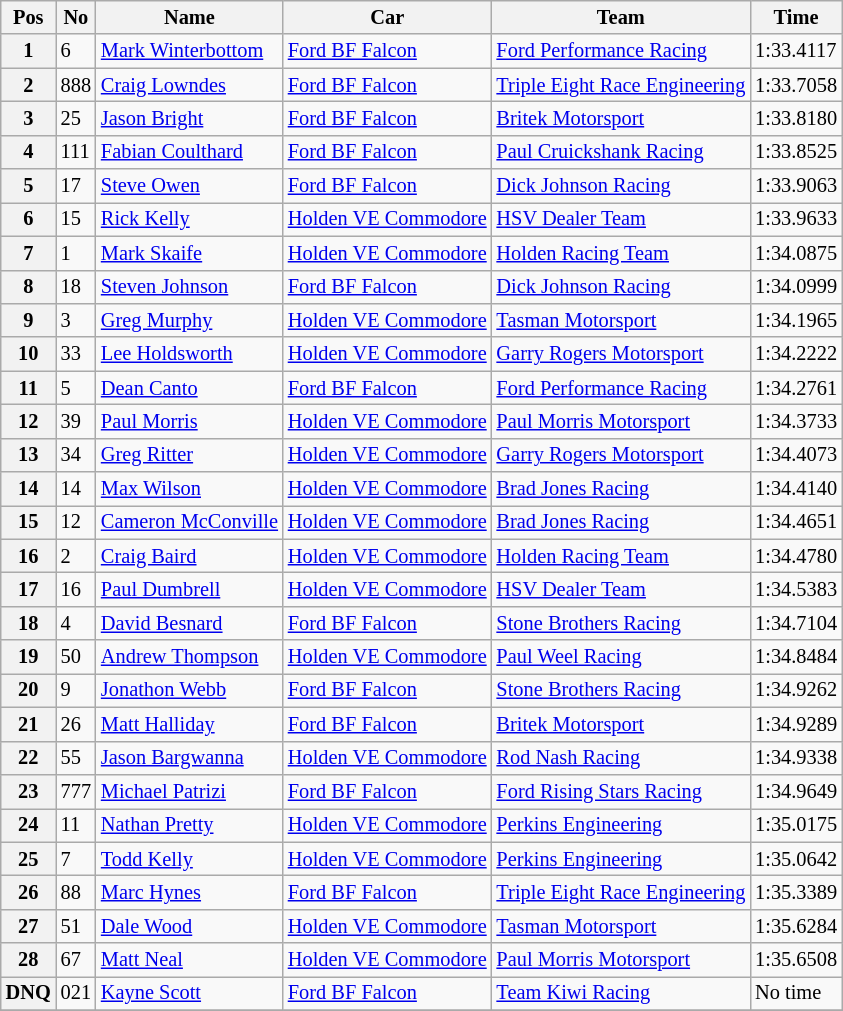<table class="wikitable" style="font-size: 85%;">
<tr>
<th>Pos</th>
<th>No</th>
<th>Name</th>
<th>Car</th>
<th>Team</th>
<th>Time</th>
</tr>
<tr>
<th>1</th>
<td>6</td>
<td> <a href='#'>Mark Winterbottom</a></td>
<td><a href='#'>Ford BF Falcon</a></td>
<td><a href='#'>Ford Performance Racing</a></td>
<td>1:33.4117</td>
</tr>
<tr>
<th>2</th>
<td>888</td>
<td> <a href='#'>Craig Lowndes</a></td>
<td><a href='#'>Ford BF Falcon</a></td>
<td><a href='#'>Triple Eight Race Engineering</a></td>
<td>1:33.7058</td>
</tr>
<tr>
<th>3</th>
<td>25</td>
<td> <a href='#'>Jason Bright</a></td>
<td><a href='#'>Ford BF Falcon</a></td>
<td><a href='#'>Britek Motorsport</a></td>
<td>1:33.8180</td>
</tr>
<tr>
<th>4</th>
<td>111</td>
<td> <a href='#'>Fabian Coulthard</a></td>
<td><a href='#'>Ford BF Falcon</a></td>
<td><a href='#'>Paul Cruickshank Racing</a></td>
<td>1:33.8525</td>
</tr>
<tr>
<th>5</th>
<td>17</td>
<td> <a href='#'>Steve Owen</a></td>
<td><a href='#'>Ford BF Falcon</a></td>
<td><a href='#'>Dick Johnson Racing</a></td>
<td>1:33.9063</td>
</tr>
<tr>
<th>6</th>
<td>15</td>
<td> <a href='#'>Rick Kelly</a></td>
<td><a href='#'>Holden VE Commodore</a></td>
<td><a href='#'>HSV Dealer Team</a></td>
<td>1:33.9633</td>
</tr>
<tr>
<th>7</th>
<td>1</td>
<td> <a href='#'>Mark Skaife</a></td>
<td><a href='#'>Holden VE Commodore</a></td>
<td><a href='#'>Holden Racing Team</a></td>
<td>1:34.0875</td>
</tr>
<tr>
<th>8</th>
<td>18</td>
<td> <a href='#'>Steven Johnson</a></td>
<td><a href='#'>Ford BF Falcon</a></td>
<td><a href='#'>Dick Johnson Racing</a></td>
<td>1:34.0999</td>
</tr>
<tr>
<th>9</th>
<td>3</td>
<td> <a href='#'>Greg Murphy</a></td>
<td><a href='#'>Holden VE Commodore</a></td>
<td><a href='#'>Tasman Motorsport</a></td>
<td>1:34.1965</td>
</tr>
<tr>
<th>10</th>
<td>33</td>
<td> <a href='#'>Lee Holdsworth</a></td>
<td><a href='#'>Holden VE Commodore</a></td>
<td><a href='#'>Garry Rogers Motorsport</a></td>
<td>1:34.2222</td>
</tr>
<tr>
<th>11</th>
<td>5</td>
<td> <a href='#'>Dean Canto</a></td>
<td><a href='#'>Ford BF Falcon</a></td>
<td><a href='#'>Ford Performance Racing</a></td>
<td>1:34.2761</td>
</tr>
<tr>
<th>12</th>
<td>39</td>
<td> <a href='#'>Paul Morris</a></td>
<td><a href='#'>Holden VE Commodore</a></td>
<td><a href='#'>Paul Morris Motorsport</a></td>
<td>1:34.3733</td>
</tr>
<tr>
<th>13</th>
<td>34</td>
<td> <a href='#'>Greg Ritter</a></td>
<td><a href='#'>Holden VE Commodore</a></td>
<td><a href='#'>Garry Rogers Motorsport</a></td>
<td>1:34.4073</td>
</tr>
<tr>
<th>14</th>
<td>14</td>
<td> <a href='#'>Max Wilson</a></td>
<td><a href='#'>Holden VE Commodore</a></td>
<td><a href='#'>Brad Jones Racing</a></td>
<td>1:34.4140</td>
</tr>
<tr>
<th>15</th>
<td>12</td>
<td> <a href='#'>Cameron McConville</a></td>
<td><a href='#'>Holden VE Commodore</a></td>
<td><a href='#'>Brad Jones Racing</a></td>
<td>1:34.4651</td>
</tr>
<tr>
<th>16</th>
<td>2</td>
<td> <a href='#'>Craig Baird</a></td>
<td><a href='#'>Holden VE Commodore</a></td>
<td><a href='#'>Holden Racing Team</a></td>
<td>1:34.4780</td>
</tr>
<tr>
<th>17</th>
<td>16</td>
<td> <a href='#'>Paul Dumbrell</a></td>
<td><a href='#'>Holden VE Commodore</a></td>
<td><a href='#'>HSV Dealer Team</a></td>
<td>1:34.5383</td>
</tr>
<tr>
<th>18</th>
<td>4</td>
<td> <a href='#'>David Besnard</a></td>
<td><a href='#'>Ford BF Falcon</a></td>
<td><a href='#'>Stone Brothers Racing</a></td>
<td>1:34.7104</td>
</tr>
<tr>
<th>19</th>
<td>50</td>
<td> <a href='#'>Andrew Thompson</a></td>
<td><a href='#'>Holden VE Commodore</a></td>
<td><a href='#'>Paul Weel Racing</a></td>
<td>1:34.8484</td>
</tr>
<tr>
<th>20</th>
<td>9</td>
<td> <a href='#'>Jonathon Webb</a></td>
<td><a href='#'>Ford BF Falcon</a></td>
<td><a href='#'>Stone Brothers Racing</a></td>
<td>1:34.9262</td>
</tr>
<tr>
<th>21</th>
<td>26</td>
<td> <a href='#'>Matt Halliday</a></td>
<td><a href='#'>Ford BF Falcon</a></td>
<td><a href='#'>Britek Motorsport</a></td>
<td>1:34.9289</td>
</tr>
<tr>
<th>22</th>
<td>55</td>
<td> <a href='#'>Jason Bargwanna</a></td>
<td><a href='#'>Holden VE Commodore</a></td>
<td><a href='#'>Rod Nash Racing</a></td>
<td>1:34.9338</td>
</tr>
<tr>
<th>23</th>
<td>777</td>
<td> <a href='#'>Michael Patrizi</a></td>
<td><a href='#'>Ford BF Falcon</a></td>
<td><a href='#'>Ford Rising Stars Racing</a></td>
<td>1:34.9649</td>
</tr>
<tr>
<th>24</th>
<td>11</td>
<td> <a href='#'>Nathan Pretty</a></td>
<td><a href='#'>Holden VE Commodore</a></td>
<td><a href='#'>Perkins Engineering</a></td>
<td>1:35.0175</td>
</tr>
<tr>
<th>25</th>
<td>7</td>
<td> <a href='#'>Todd Kelly</a></td>
<td><a href='#'>Holden VE Commodore</a></td>
<td><a href='#'>Perkins Engineering</a></td>
<td>1:35.0642</td>
</tr>
<tr>
<th>26</th>
<td>88</td>
<td> <a href='#'>Marc Hynes</a></td>
<td><a href='#'>Ford BF Falcon</a></td>
<td><a href='#'>Triple Eight Race Engineering</a></td>
<td>1:35.3389</td>
</tr>
<tr>
<th>27</th>
<td>51</td>
<td> <a href='#'>Dale Wood</a></td>
<td><a href='#'>Holden VE Commodore</a></td>
<td><a href='#'>Tasman Motorsport</a></td>
<td>1:35.6284</td>
</tr>
<tr>
<th>28</th>
<td>67</td>
<td> <a href='#'>Matt Neal</a></td>
<td><a href='#'>Holden VE Commodore</a></td>
<td><a href='#'>Paul Morris Motorsport</a></td>
<td>1:35.6508</td>
</tr>
<tr>
<th>DNQ</th>
<td>021</td>
<td> <a href='#'>Kayne Scott</a></td>
<td><a href='#'>Ford BF Falcon</a></td>
<td><a href='#'>Team Kiwi Racing</a></td>
<td>No time</td>
</tr>
<tr>
</tr>
</table>
